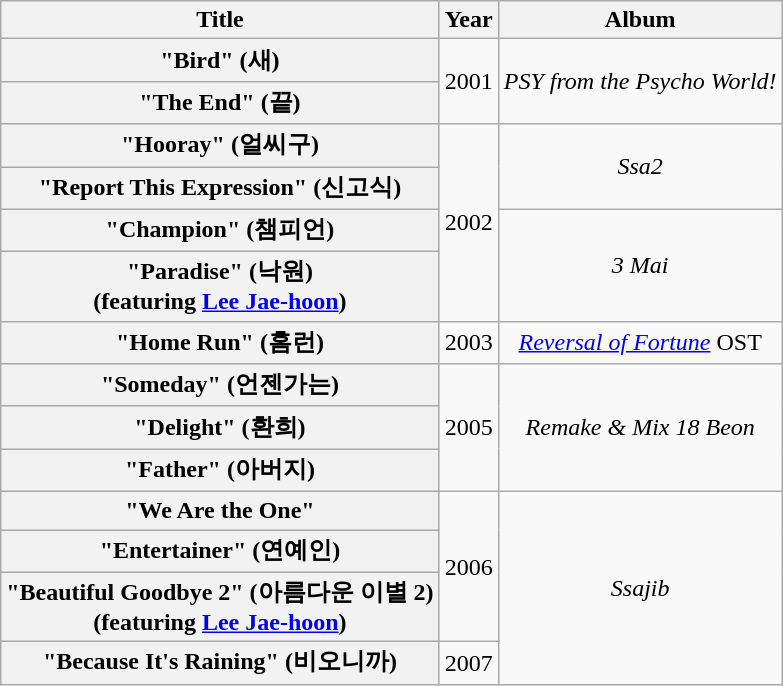<table class="wikitable plainrowheaders" style="text-align:center;">
<tr>
<th scope="col">Title</th>
<th scope="col">Year</th>
<th scope="col">Album</th>
</tr>
<tr>
<th scope="row">"Bird" (새)</th>
<td rowspan="2">2001</td>
<td rowspan="2"><em>PSY from the Psycho World!</em></td>
</tr>
<tr>
<th scope="row">"The End" (끝)</th>
</tr>
<tr>
<th scope="row">"Hooray" (얼씨구)</th>
<td rowspan="4">2002</td>
<td rowspan="2"><em>Ssa2</em></td>
</tr>
<tr>
<th scope="row">"Report This Expression" (신고식)</th>
</tr>
<tr>
<th scope="row">"Champion" (챔피언)</th>
<td rowspan="2"><em>3 Mai</em></td>
</tr>
<tr>
<th scope="row">"Paradise" (낙원)<br><span>(featuring <a href='#'>Lee Jae-hoon</a>)</span></th>
</tr>
<tr>
<th scope="row">"Home Run" (홈런)</th>
<td>2003</td>
<td><em><a href='#'>Reversal of Fortune</a></em> OST</td>
</tr>
<tr>
<th scope="row">"Someday" (언젠가는)</th>
<td rowspan="3">2005</td>
<td rowspan="3"><em>Remake & Mix 18 Beon</em></td>
</tr>
<tr>
<th scope="row">"Delight" (환희)</th>
</tr>
<tr>
<th scope="row">"Father" (아버지)</th>
</tr>
<tr>
<th scope="row">"We Are the One"</th>
<td rowspan="3">2006</td>
<td rowspan="4"><em>Ssajib</em></td>
</tr>
<tr>
<th scope="row">"Entertainer" (연예인)</th>
</tr>
<tr>
<th scope="row">"Beautiful Goodbye 2" (아름다운 이별 2)<br><span>(featuring <a href='#'>Lee Jae-hoon</a>)</span></th>
</tr>
<tr>
<th scope="row">"Because It's Raining" (비오니까)</th>
<td>2007</td>
</tr>
</table>
